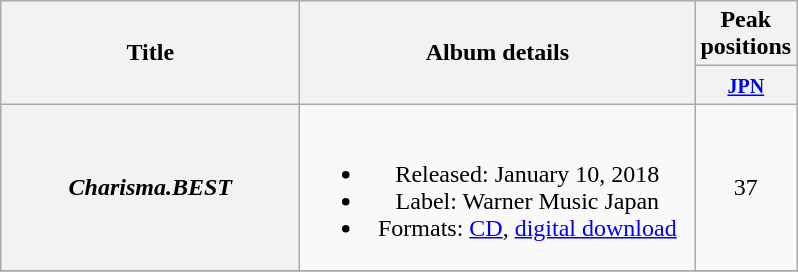<table class="wikitable plainrowheaders" style="text-align:center;">
<tr>
<th style="width:12em;" rowspan="2">Title</th>
<th style="width:16em;" rowspan="2">Album details</th>
<th colspan="1">Peak positions</th>
</tr>
<tr>
<th style="width:2.5em;"><small><a href='#'>JPN</a></small><br></th>
</tr>
<tr>
<th scope="row"><em>Charisma.BEST</em></th>
<td><br><ul><li>Released: January 10, 2018 </li><li>Label: Warner Music Japan</li><li>Formats: <a href='#'>CD</a>, <a href='#'>digital download</a></li></ul></td>
<td>37</td>
</tr>
<tr>
</tr>
</table>
